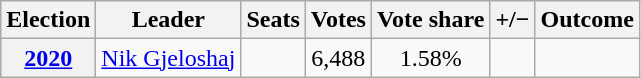<table class="wikitable" style="text-align: center">
<tr>
<th scope="col">Election</th>
<th scope="col">Leader</th>
<th scope="col">Seats</th>
<th scope="col">Votes</th>
<th scope="col">Vote share</th>
<th scope="col">+/−</th>
<th scope="col">Outcome</th>
</tr>
<tr>
<th scope="row"><a href='#'>2020</a></th>
<td><a href='#'>Nik Gjeloshaj</a></td>
<td></td>
<td>6,488</td>
<td>1.58%</td>
<td></td>
<td></td>
</tr>
</table>
